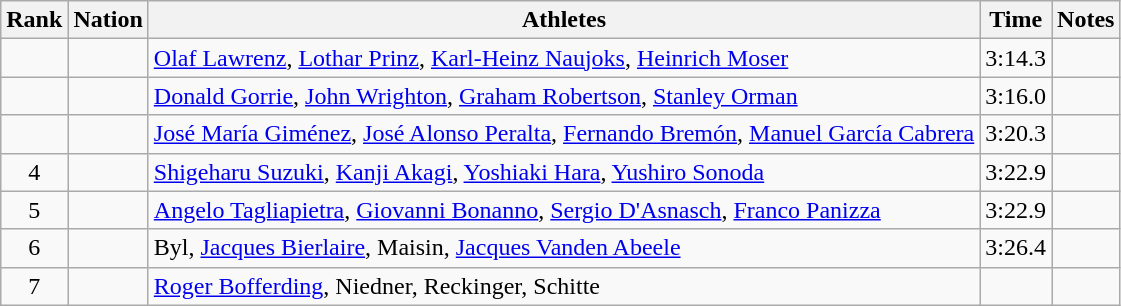<table class="wikitable sortable" style="text-align:center">
<tr>
<th>Rank</th>
<th>Nation</th>
<th>Athletes</th>
<th>Time</th>
<th>Notes</th>
</tr>
<tr>
<td></td>
<td align=left></td>
<td align=left><a href='#'>Olaf Lawrenz</a>, <a href='#'>Lothar Prinz</a>, <a href='#'>Karl-Heinz Naujoks</a>, <a href='#'>Heinrich Moser</a></td>
<td>3:14.3</td>
<td></td>
</tr>
<tr>
<td></td>
<td align=left></td>
<td align=left><a href='#'>Donald Gorrie</a>, <a href='#'>John Wrighton</a>, <a href='#'>Graham Robertson</a>, <a href='#'>Stanley Orman</a></td>
<td>3:16.0</td>
<td></td>
</tr>
<tr>
<td></td>
<td align=left></td>
<td align=left><a href='#'>José María Giménez</a>, <a href='#'>José Alonso Peralta</a>, <a href='#'>Fernando Bremón</a>, <a href='#'>Manuel García Cabrera</a></td>
<td>3:20.3</td>
<td></td>
</tr>
<tr>
<td>4</td>
<td align=left></td>
<td align=left><a href='#'>Shigeharu Suzuki</a>, <a href='#'>Kanji Akagi</a>, <a href='#'>Yoshiaki Hara</a>, <a href='#'>Yushiro Sonoda</a></td>
<td>3:22.9</td>
<td></td>
</tr>
<tr>
<td>5</td>
<td align=left></td>
<td align=left><a href='#'>Angelo Tagliapietra</a>, <a href='#'>Giovanni Bonanno</a>, <a href='#'>Sergio D'Asnasch</a>, <a href='#'>Franco Panizza</a></td>
<td>3:22.9</td>
<td></td>
</tr>
<tr>
<td>6</td>
<td align=left></td>
<td align=left>Byl, <a href='#'>Jacques Bierlaire</a>, Maisin, <a href='#'>Jacques Vanden Abeele</a></td>
<td>3:26.4</td>
<td></td>
</tr>
<tr>
<td>7</td>
<td align=left></td>
<td align=left><a href='#'>Roger Bofferding</a>, Niedner, Reckinger, Schitte</td>
<td></td>
<td></td>
</tr>
</table>
